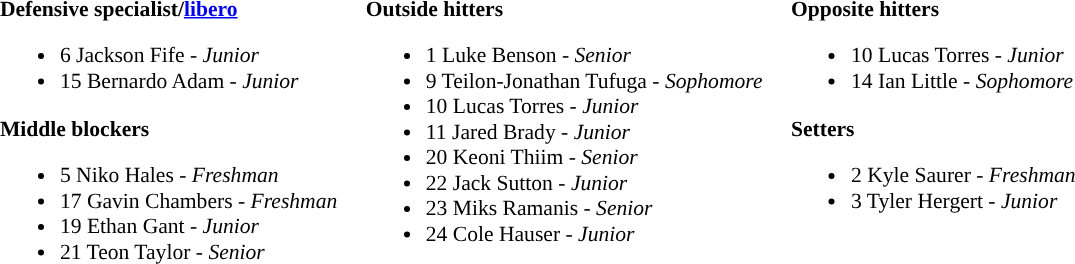<table class="toccolours" style="border-collapse:collapse; font-size:90%;">
<tr>
<td colspan="7"></td>
</tr>
<tr>
</tr>
<tr>
<td width="03"> </td>
<td valign="top"><br><strong>Defensive specialist/<a href='#'>libero</a></strong><ul><li>6 Jackson Fife - <em>Junior</em></li><li>15 Bernardo Adam - <em>Junior</em></li></ul><strong>Middle blockers</strong><ul><li>5 Niko Hales - <em>Freshman</em></li><li>17 Gavin Chambers  - <em>Freshman</em></li><li>19 Ethan Gant - <em>Junior</em></li><li>21 Teon Taylor  - <em>Senior</em></li></ul></td>
<td width="15"> </td>
<td valign="top"><br><strong>Outside hitters</strong><ul><li>1 Luke Benson - <em>Senior</em></li><li>9 Teilon-Jonathan Tufuga - <em>Sophomore</em></li><li>10 Lucas Torres - <em>Junior</em></li><li>11 Jared Brady - <em>Junior</em></li><li>20 Keoni Thiim - <em>Senior</em></li><li>22 Jack Sutton - <em>Junior</em></li><li>23 Miks Ramanis - <em>Senior</em></li><li>24 Cole Hauser - <em>Junior</em></li></ul></td>
<td width="15"> </td>
<td valign="top"><br><strong>Opposite hitters</strong><ul><li>10 Lucas Torres - <em>Junior</em></li><li>14 Ian Little - <em> Sophomore</em></li></ul><strong>Setters</strong><ul><li>2 Kyle Saurer - <em> Freshman</em></li><li>3 Tyler Hergert - <em>Junior</em></li></ul></td>
<td width="20"> </td>
</tr>
</table>
